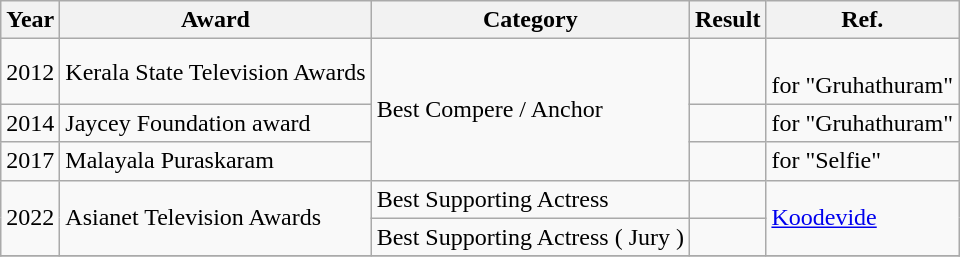<table class="wikitable sortable">
<tr>
<th>Year</th>
<th>Award</th>
<th>Category</th>
<th>Result</th>
<th scope="col" class="unsortable">Ref.</th>
</tr>
<tr>
<td>2012</td>
<td>Kerala State Television Awards</td>
<td rowspan="3">Best Compere / Anchor</td>
<td></td>
<td style="text-align:center;"><br>for "Gruhathuram"</td>
</tr>
<tr>
<td>2014</td>
<td>Jaycey Foundation award</td>
<td></td>
<td>for "Gruhathuram"</td>
</tr>
<tr>
<td>2017</td>
<td>Malayala Puraskaram</td>
<td></td>
<td>for "Selfie"</td>
</tr>
<tr>
<td rowspan="2">2022</td>
<td rowspan="2">Asianet Television Awards</td>
<td>Best Supporting Actress</td>
<td></td>
<td rowspan="2"><a href='#'>Koodevide</a></td>
</tr>
<tr>
<td>Best Supporting Actress ( Jury )</td>
<td></td>
</tr>
<tr>
</tr>
</table>
